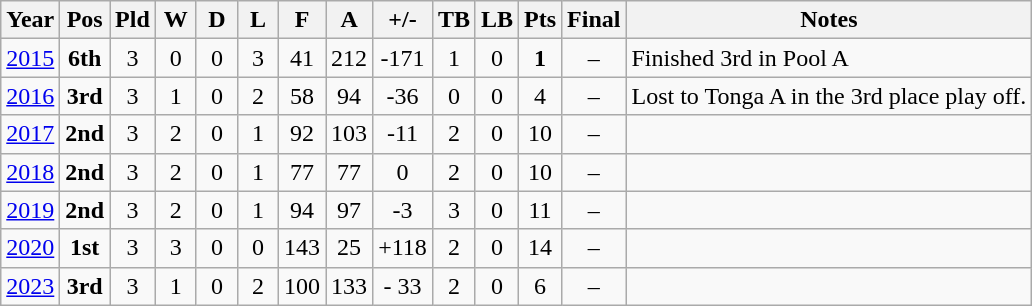<table class="wikitable" style="text-align:center;">
<tr border="1" cellpadding="5" cellspacing="0">
<th style="width:20px;">Year</th>
<th style="width:20px;">Pos</th>
<th style="width:20px;">Pld</th>
<th style="width:20px;">W</th>
<th style="width:20px;">D</th>
<th style="width:20px;">L</th>
<th style="width:20px;">F</th>
<th style="width:20px;">A</th>
<th style="width:25px;">+/-</th>
<th style="width:20px;">TB</th>
<th style="width:20px;">LB</th>
<th style="width:20px;">Pts</th>
<th style="width:20px;">Final</th>
<th align="left">Notes </th>
</tr>
<tr>
<td align="left"><a href='#'>2015</a></td>
<td><strong>6th</strong></td>
<td>3</td>
<td>0</td>
<td>0</td>
<td>3</td>
<td>41</td>
<td>212</td>
<td>-171</td>
<td>1</td>
<td>0</td>
<td><strong>1</strong></td>
<td>–</td>
<td align="left">Finished 3rd in Pool A</td>
</tr>
<tr>
<td align="left"><a href='#'>2016</a></td>
<td><strong>3rd</strong></td>
<td>3</td>
<td>1</td>
<td>0</td>
<td>2</td>
<td>58</td>
<td>94</td>
<td>-36</td>
<td>0</td>
<td>0</td>
<td>4</td>
<td>–</td>
<td align="left">Lost to Tonga A in the 3rd place play off.</td>
</tr>
<tr>
<td><a href='#'>2017</a></td>
<td><strong>2nd</strong></td>
<td>3</td>
<td>2</td>
<td>0</td>
<td>1</td>
<td>92</td>
<td>103</td>
<td>-11</td>
<td>2</td>
<td>0</td>
<td>10</td>
<td>–</td>
<td></td>
</tr>
<tr>
<td><a href='#'>2018</a></td>
<td><strong>2nd</strong></td>
<td>3</td>
<td>2</td>
<td>0</td>
<td>1</td>
<td>77</td>
<td>77</td>
<td>0</td>
<td>2</td>
<td>0</td>
<td>10</td>
<td>–</td>
<td></td>
</tr>
<tr>
<td><a href='#'>2019</a></td>
<td><strong>2nd</strong></td>
<td>3</td>
<td>2</td>
<td>0</td>
<td>1</td>
<td>94</td>
<td>97</td>
<td>-3</td>
<td>3</td>
<td>0</td>
<td>11</td>
<td>–</td>
<td></td>
</tr>
<tr>
<td><a href='#'>2020</a></td>
<td><strong>1st</strong></td>
<td>3</td>
<td>3</td>
<td>0</td>
<td>0</td>
<td>143</td>
<td>25</td>
<td>+118</td>
<td>2</td>
<td>0</td>
<td>14</td>
<td>–</td>
<td></td>
</tr>
<tr>
<td><a href='#'>2023</a></td>
<td><strong>3rd</strong></td>
<td>3</td>
<td>1</td>
<td>0</td>
<td>2</td>
<td>100</td>
<td>133</td>
<td>- 33</td>
<td>2</td>
<td>0</td>
<td>6</td>
<td>–</td>
<td></td>
</tr>
</table>
